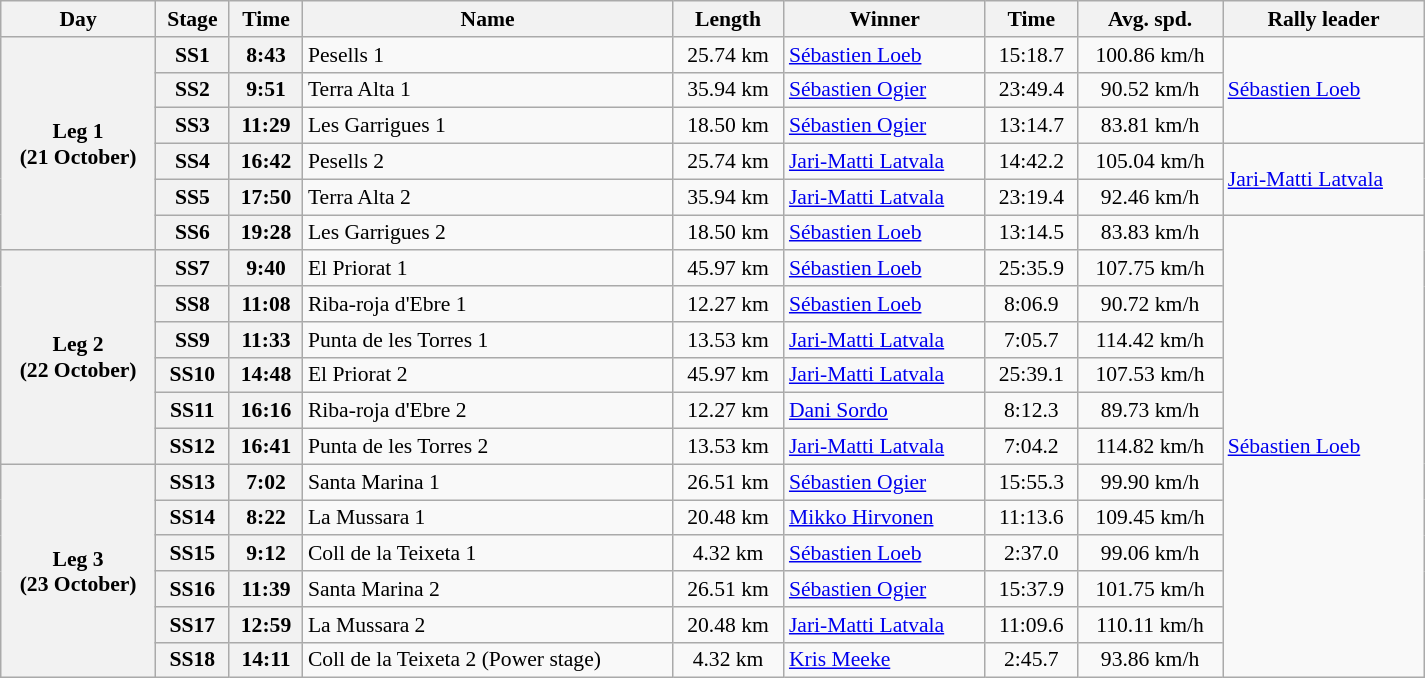<table class="wikitable" width=100% style="text-align: center; font-size: 90%; max-width: 950px;">
<tr>
<th>Day</th>
<th>Stage</th>
<th>Time</th>
<th>Name</th>
<th>Length</th>
<th>Winner</th>
<th>Time</th>
<th>Avg. spd.</th>
<th>Rally leader</th>
</tr>
<tr>
<th rowspan=6>Leg 1<br>(21 October)</th>
<th>SS1</th>
<th>8:43</th>
<td align=left>Pesells 1</td>
<td>25.74 km</td>
<td align=left> <a href='#'>Sébastien Loeb</a></td>
<td>15:18.7</td>
<td>100.86 km/h</td>
<td align=left rowspan=3> <a href='#'>Sébastien Loeb</a></td>
</tr>
<tr>
<th>SS2</th>
<th>9:51</th>
<td align=left>Terra Alta 1</td>
<td>35.94 km</td>
<td align=left> <a href='#'>Sébastien Ogier</a></td>
<td>23:49.4</td>
<td>90.52 km/h</td>
</tr>
<tr>
<th>SS3</th>
<th>11:29</th>
<td align=left>Les Garrigues 1</td>
<td>18.50 km</td>
<td align=left> <a href='#'>Sébastien Ogier</a></td>
<td>13:14.7</td>
<td>83.81 km/h</td>
</tr>
<tr>
<th>SS4</th>
<th>16:42</th>
<td align=left>Pesells 2</td>
<td>25.74 km</td>
<td align=left> <a href='#'>Jari-Matti Latvala</a></td>
<td>14:42.2</td>
<td>105.04 km/h</td>
<td align=left rowspan=2> <a href='#'>Jari-Matti Latvala</a></td>
</tr>
<tr>
<th>SS5</th>
<th>17:50</th>
<td align=left>Terra Alta 2</td>
<td>35.94 km</td>
<td align=left> <a href='#'>Jari-Matti Latvala</a></td>
<td>23:19.4</td>
<td>92.46 km/h</td>
</tr>
<tr>
<th>SS6</th>
<th>19:28</th>
<td align=left>Les Garrigues 2</td>
<td>18.50 km</td>
<td align=left> <a href='#'>Sébastien Loeb</a></td>
<td>13:14.5</td>
<td>83.83 km/h</td>
<td align=left rowspan=13> <a href='#'>Sébastien Loeb</a></td>
</tr>
<tr>
<th rowspan=6>Leg 2<br>(22 October)</th>
<th>SS7</th>
<th>9:40</th>
<td align=left>El Priorat 1</td>
<td>45.97 km</td>
<td align=left> <a href='#'>Sébastien Loeb</a></td>
<td>25:35.9</td>
<td>107.75 km/h</td>
</tr>
<tr>
<th>SS8</th>
<th>11:08</th>
<td align=left>Riba-roja d'Ebre 1</td>
<td>12.27 km</td>
<td align=left> <a href='#'>Sébastien Loeb</a></td>
<td>8:06.9</td>
<td>90.72 km/h</td>
</tr>
<tr>
<th>SS9</th>
<th>11:33</th>
<td align=left>Punta de les Torres 1</td>
<td>13.53 km</td>
<td align=left> <a href='#'>Jari-Matti Latvala</a></td>
<td>7:05.7</td>
<td>114.42 km/h</td>
</tr>
<tr>
<th>SS10</th>
<th>14:48</th>
<td align=left>El Priorat 2</td>
<td>45.97 km</td>
<td align=left> <a href='#'>Jari-Matti Latvala</a></td>
<td>25:39.1</td>
<td>107.53 km/h</td>
</tr>
<tr>
<th>SS11</th>
<th>16:16</th>
<td align=left>Riba-roja d'Ebre 2</td>
<td>12.27 km</td>
<td align=left> <a href='#'>Dani Sordo</a></td>
<td>8:12.3</td>
<td>89.73 km/h</td>
</tr>
<tr>
<th>SS12</th>
<th>16:41</th>
<td align=left>Punta de les Torres 2</td>
<td>13.53 km</td>
<td align=left> <a href='#'>Jari-Matti Latvala</a></td>
<td>7:04.2</td>
<td>114.82 km/h</td>
</tr>
<tr>
<th rowspan=6>Leg 3<br>(23 October)</th>
<th>SS13</th>
<th>7:02</th>
<td align=left>Santa Marina 1</td>
<td>26.51 km</td>
<td align=left> <a href='#'>Sébastien Ogier</a></td>
<td>15:55.3</td>
<td>99.90 km/h</td>
</tr>
<tr>
<th>SS14</th>
<th>8:22</th>
<td align=left>La Mussara 1</td>
<td>20.48 km</td>
<td align=left> <a href='#'>Mikko Hirvonen</a></td>
<td>11:13.6</td>
<td>109.45 km/h</td>
</tr>
<tr>
<th>SS15</th>
<th>9:12</th>
<td align=left>Coll de la Teixeta 1</td>
<td>4.32 km</td>
<td align=left> <a href='#'>Sébastien Loeb</a></td>
<td>2:37.0</td>
<td>99.06 km/h</td>
</tr>
<tr>
<th>SS16</th>
<th>11:39</th>
<td align=left>Santa Marina 2</td>
<td>26.51 km</td>
<td align=left> <a href='#'>Sébastien Ogier</a></td>
<td>15:37.9</td>
<td>101.75 km/h</td>
</tr>
<tr>
<th>SS17</th>
<th>12:59</th>
<td align=left>La Mussara 2</td>
<td>20.48 km</td>
<td align=left> <a href='#'>Jari-Matti Latvala</a></td>
<td>11:09.6</td>
<td>110.11 km/h</td>
</tr>
<tr>
<th>SS18</th>
<th>14:11</th>
<td align=left>Coll de la Teixeta 2 (Power stage)</td>
<td>4.32 km</td>
<td align=left> <a href='#'>Kris Meeke</a></td>
<td>2:45.7</td>
<td>93.86 km/h</td>
</tr>
</table>
